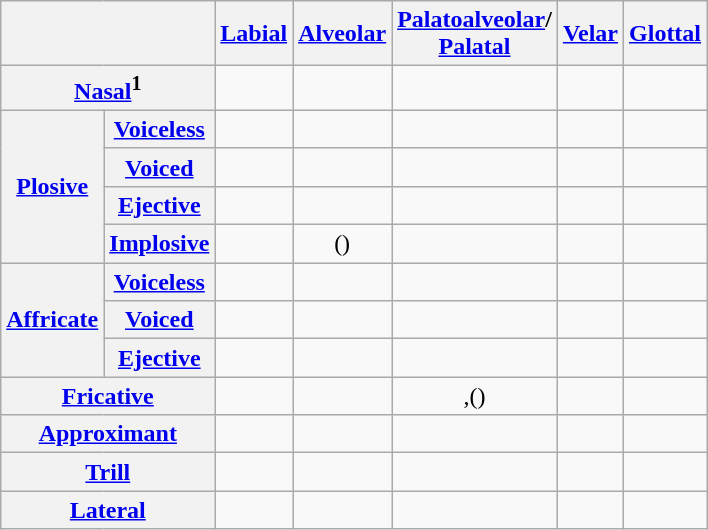<table class="wikitable">
<tr>
<th colspan="2"></th>
<th><a href='#'>Labial</a></th>
<th><a href='#'>Alveolar</a></th>
<th><a href='#'>Palatoalveolar</a>/<br><a href='#'>Palatal</a></th>
<th><a href='#'>Velar</a></th>
<th><a href='#'>Glottal</a></th>
</tr>
<tr align=center>
<th colspan="2"><a href='#'>Nasal</a><sup>1</sup></th>
<td></td>
<td></td>
<td></td>
<td></td>
<td></td>
</tr>
<tr align=center>
<th rowspan="4"><a href='#'>Plosive</a></th>
<th><a href='#'>Voiceless</a></th>
<td></td>
<td></td>
<td></td>
<td></td>
<td></td>
</tr>
<tr align=center>
<th><a href='#'>Voiced</a></th>
<td></td>
<td></td>
<td></td>
<td></td>
<td></td>
</tr>
<tr align=center>
<th><a href='#'>Ejective</a></th>
<td></td>
<td></td>
<td></td>
<td></td>
<td></td>
</tr>
<tr align=center>
<th><a href='#'>Implosive</a></th>
<td></td>
<td>()</td>
<td></td>
<td></td>
<td></td>
</tr>
<tr align=center>
<th rowspan="3"><a href='#'>Affricate</a></th>
<th><a href='#'>Voiceless</a></th>
<td></td>
<td></td>
<td></td>
<td></td>
<td></td>
</tr>
<tr align=center>
<th><a href='#'>Voiced</a></th>
<td></td>
<td></td>
<td></td>
<td></td>
<td></td>
</tr>
<tr align=center>
<th><a href='#'>Ejective</a></th>
<td></td>
<td></td>
<td></td>
<td></td>
<td></td>
</tr>
<tr align=center>
<th colspan="2"><a href='#'>Fricative</a></th>
<td></td>
<td></td>
<td>,()</td>
<td></td>
<td></td>
</tr>
<tr align=center>
<th colspan="2"><a href='#'>Approximant</a></th>
<td></td>
<td></td>
<td></td>
<td></td>
<td></td>
</tr>
<tr align=center>
<th colspan="2"><a href='#'>Trill</a></th>
<td></td>
<td></td>
<td></td>
<td></td>
<td></td>
</tr>
<tr align=center>
<th colspan="2"><a href='#'>Lateral</a></th>
<td></td>
<td></td>
<td></td>
<td></td>
<td></td>
</tr>
</table>
